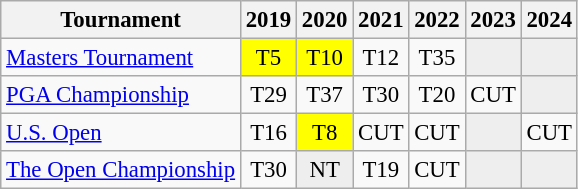<table class="wikitable" style="font-size:95%;text-align:center;">
<tr>
<th>Tournament</th>
<th>2019</th>
<th>2020</th>
<th>2021</th>
<th>2022</th>
<th>2023</th>
<th>2024</th>
</tr>
<tr>
<td align=left><a href='#'>Masters Tournament</a></td>
<td style="background:yellow;">T5</td>
<td style="background:yellow;">T10</td>
<td>T12</td>
<td>T35</td>
<td style="background:#eeeeee;"></td>
<td style="background:#eeeeee;"></td>
</tr>
<tr>
<td align=left><a href='#'>PGA Championship</a></td>
<td>T29</td>
<td>T37</td>
<td>T30</td>
<td>T20</td>
<td>CUT</td>
<td style="background:#eeeeee;"></td>
</tr>
<tr>
<td align=left><a href='#'>U.S. Open</a></td>
<td>T16</td>
<td style="background:yellow;">T8</td>
<td>CUT</td>
<td>CUT</td>
<td style="background:#eeeeee;"></td>
<td>CUT</td>
</tr>
<tr>
<td align=left><a href='#'>The Open Championship</a></td>
<td>T30</td>
<td style="background:#eeeeee;">NT</td>
<td>T19</td>
<td>CUT</td>
<td style="background:#eeeeee;"></td>
<td style="background:#eeeeee;"></td>
</tr>
</table>
